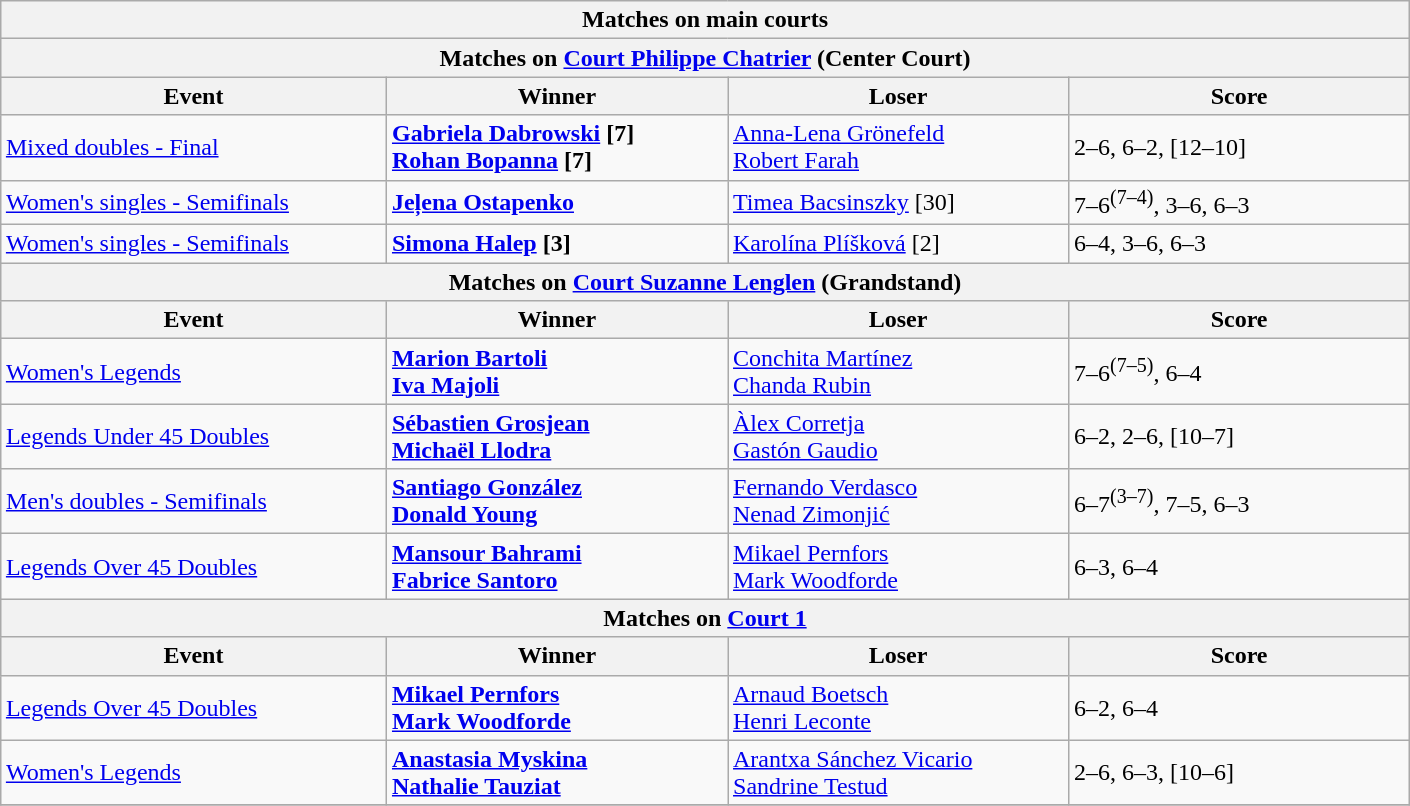<table class="wikitable collapsible uncollapsed" style=margin:auto>
<tr>
<th colspan=4 style=white-space:nowrap>Matches on main courts</th>
</tr>
<tr>
<th colspan=4><strong>Matches on <a href='#'>Court Philippe Chatrier</a> (Center Court)</strong></th>
</tr>
<tr>
<th width=250>Event</th>
<th width=220>Winner</th>
<th width=220>Loser</th>
<th width=220>Score</th>
</tr>
<tr>
<td><a href='#'>Mixed doubles - Final</a></td>
<td> <strong><a href='#'>Gabriela Dabrowski</a> [7]<br> <a href='#'>Rohan Bopanna</a> [7]</strong></td>
<td> <a href='#'>Anna-Lena Grönefeld</a><br> <a href='#'>Robert Farah</a></td>
<td>2–6, 6–2, [12–10]</td>
</tr>
<tr>
<td><a href='#'>Women's singles - Semifinals</a></td>
<td> <strong><a href='#'>Jeļena Ostapenko</a></strong></td>
<td> <a href='#'>Timea Bacsinszky</a> [30]</td>
<td>7–6<sup>(7–4)</sup>, 3–6, 6–3</td>
</tr>
<tr>
<td><a href='#'>Women's singles - Semifinals</a></td>
<td> <strong><a href='#'>Simona Halep</a> [3]</strong></td>
<td> <a href='#'>Karolína Plíšková</a> [2]</td>
<td>6–4, 3–6, 6–3</td>
</tr>
<tr>
<th colspan=4><strong>Matches on <a href='#'>Court Suzanne Lenglen</a> (Grandstand)</strong></th>
</tr>
<tr>
<th width=250>Event</th>
<th width=220>Winner</th>
<th width=220>Loser</th>
<th width=220>Score</th>
</tr>
<tr>
<td><a href='#'>Women's Legends</a></td>
<td> <strong><a href='#'>Marion Bartoli</a> <br>  <a href='#'>Iva Majoli</a></strong></td>
<td> <a href='#'>Conchita Martínez</a> <br>  <a href='#'>Chanda Rubin</a></td>
<td>7–6<sup>(7–5)</sup>, 6–4</td>
</tr>
<tr>
<td><a href='#'>Legends Under 45 Doubles</a></td>
<td> <strong><a href='#'>Sébastien Grosjean</a> <br>  <a href='#'>Michaël Llodra</a></strong></td>
<td> <a href='#'>Àlex Corretja</a> <br>  <a href='#'>Gastón Gaudio</a></td>
<td>6–2, 2–6, [10–7]</td>
</tr>
<tr>
<td><a href='#'>Men's doubles - Semifinals</a></td>
<td> <strong><a href='#'>Santiago González</a></strong><br> <strong><a href='#'>Donald Young</a></strong></td>
<td> <a href='#'>Fernando Verdasco</a><br> <a href='#'>Nenad Zimonjić</a></td>
<td>6–7<sup>(3–7)</sup>, 7–5, 6–3</td>
</tr>
<tr>
<td><a href='#'>Legends Over 45 Doubles</a></td>
<td> <strong><a href='#'>Mansour Bahrami</a> <br>  <a href='#'>Fabrice Santoro</a></strong></td>
<td> <a href='#'>Mikael Pernfors</a> <br>  <a href='#'>Mark Woodforde</a></td>
<td>6–3, 6–4</td>
</tr>
<tr>
<th colspan=4><strong>Matches on <a href='#'>Court 1</a></strong></th>
</tr>
<tr>
<th width=250>Event</th>
<th width=220>Winner</th>
<th width=220>Loser</th>
<th width=220>Score</th>
</tr>
<tr>
<td><a href='#'>Legends Over 45 Doubles</a></td>
<td> <strong><a href='#'>Mikael Pernfors</a> <br>  <a href='#'>Mark Woodforde</a></strong></td>
<td> <a href='#'>Arnaud Boetsch</a> <br>  <a href='#'>Henri Leconte</a></td>
<td>6–2, 6–4</td>
</tr>
<tr>
<td><a href='#'>Women's Legends</a></td>
<td> <strong><a href='#'>Anastasia Myskina</a></strong><br> <strong><a href='#'>Nathalie Tauziat</a></strong></td>
<td> <a href='#'>Arantxa Sánchez Vicario</a><br> <a href='#'>Sandrine Testud</a></td>
<td>2–6, 6–3, [10–6]</td>
</tr>
<tr>
</tr>
</table>
